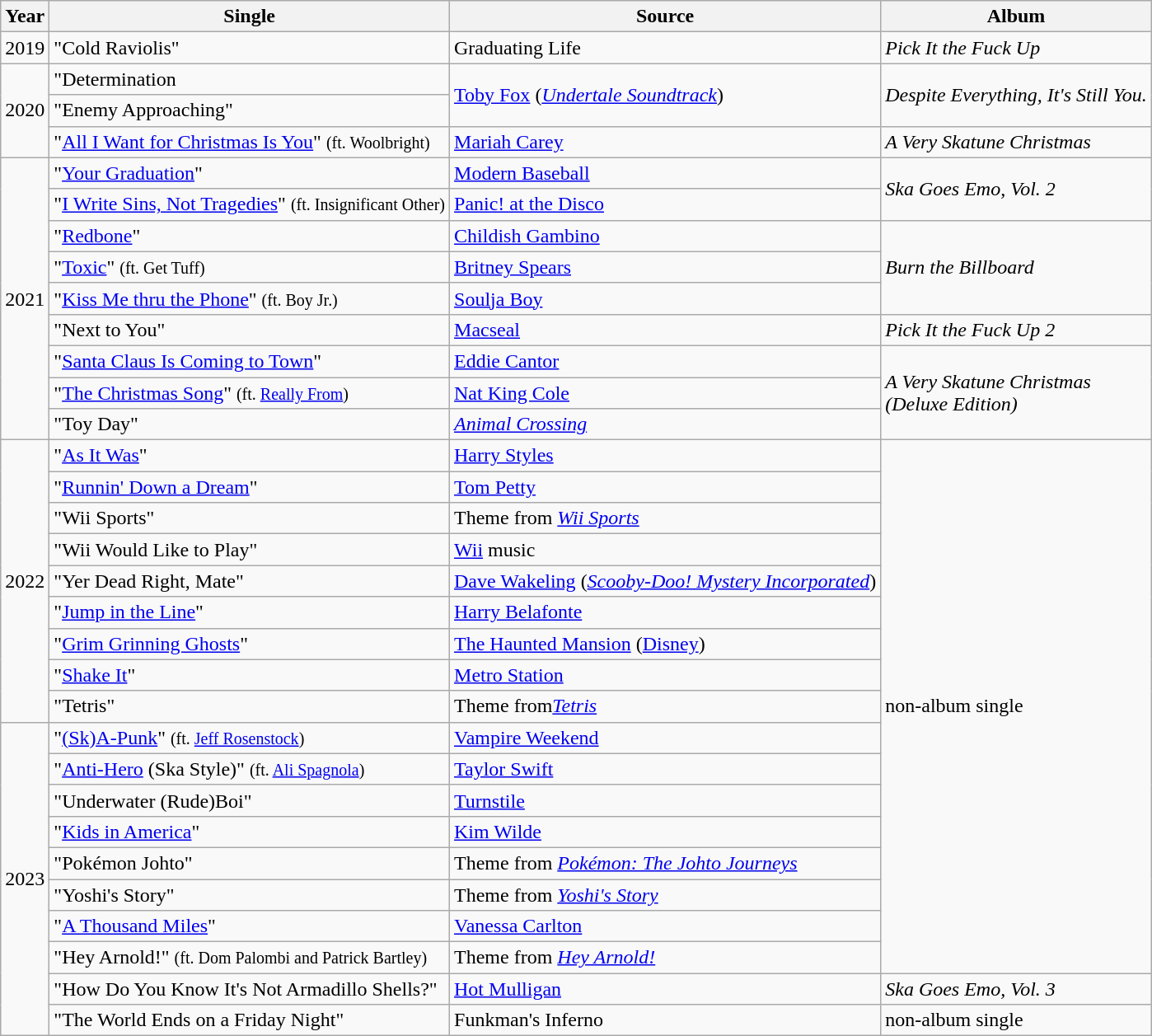<table class="wikitable">
<tr>
<th>Year</th>
<th>Single</th>
<th>Source</th>
<th>Album</th>
</tr>
<tr>
<td>2019</td>
<td>"Cold Raviolis"</td>
<td>Graduating Life</td>
<td><em>Pick It the Fuck Up</em></td>
</tr>
<tr>
<td rowspan="3">2020</td>
<td>"Determination</td>
<td rowspan="2"><a href='#'>Toby Fox</a> (<em><a href='#'>Undertale Soundtrack</a></em>)</td>
<td rowspan="2"><em>Despite Everything, It's Still You.</em></td>
</tr>
<tr>
<td>"Enemy Approaching"</td>
</tr>
<tr>
<td>"<a href='#'>All I Want for Christmas Is You</a>" <small>(ft. Woolbright)</small></td>
<td><a href='#'>Mariah Carey</a></td>
<td><em>A Very Skatune Christmas</em></td>
</tr>
<tr>
<td rowspan="9">2021</td>
<td>"<a href='#'>Your Graduation</a>"</td>
<td><a href='#'>Modern Baseball</a></td>
<td rowspan="2"><em>Ska Goes Emo, Vol. 2</em></td>
</tr>
<tr>
<td>"<a href='#'>I Write Sins, Not Tragedies</a>" <small>(ft. Insignificant Other)</small></td>
<td><a href='#'>Panic! at the Disco</a></td>
</tr>
<tr>
<td>"<a href='#'>Redbone</a>"</td>
<td><a href='#'>Childish Gambino</a></td>
<td rowspan="3"><em>Burn the Billboard</em></td>
</tr>
<tr>
<td>"<a href='#'>Toxic</a>" <small>(ft. Get Tuff)</small></td>
<td><a href='#'>Britney Spears</a></td>
</tr>
<tr>
<td>"<a href='#'>Kiss Me thru the Phone</a>" <small>(ft. Boy Jr.)</small></td>
<td><a href='#'>Soulja Boy</a></td>
</tr>
<tr>
<td>"Next to You"</td>
<td><a href='#'>Macseal</a></td>
<td><em>Pick It the Fuck Up 2</em></td>
</tr>
<tr>
<td>"<a href='#'>Santa Claus Is Coming to Town</a>"</td>
<td><a href='#'>Eddie Cantor</a></td>
<td rowspan="3"><em>A Very Skatune Christmas</em><br><em>(Deluxe Edition)</em></td>
</tr>
<tr>
<td>"<a href='#'>The Christmas Song</a>" <small>(ft. <a href='#'>Really From</a>)</small></td>
<td><a href='#'>Nat King Cole</a></td>
</tr>
<tr>
<td>"Toy Day"</td>
<td><em><a href='#'>Animal Crossing</a></em></td>
</tr>
<tr>
<td rowspan="9">2022</td>
<td>"<a href='#'>As It Was</a>"</td>
<td><a href='#'>Harry Styles</a></td>
<td rowspan="17">non-album single</td>
</tr>
<tr>
<td>"<a href='#'>Runnin' Down a Dream</a>"</td>
<td><a href='#'>Tom Petty</a></td>
</tr>
<tr>
<td>"Wii Sports"</td>
<td>Theme from <em><a href='#'>Wii Sports</a></em></td>
</tr>
<tr>
<td>"Wii Would Like to Play"</td>
<td><a href='#'>Wii</a> music</td>
</tr>
<tr>
<td>"Yer Dead Right, Mate"</td>
<td><a href='#'>Dave Wakeling</a> (<em><a href='#'>Scooby-Doo! Mystery Incorporated</a></em>)</td>
</tr>
<tr>
<td>"<a href='#'>Jump in the Line</a>"</td>
<td><a href='#'>Harry Belafonte</a></td>
</tr>
<tr>
<td>"<a href='#'>Grim Grinning Ghosts</a>"</td>
<td><a href='#'>The Haunted Mansion</a> (<a href='#'>Disney</a>)</td>
</tr>
<tr>
<td>"<a href='#'>Shake It</a>"</td>
<td><a href='#'>Metro Station</a></td>
</tr>
<tr>
<td>"Tetris"</td>
<td>Theme from<em><a href='#'>Tetris</a></em></td>
</tr>
<tr>
<td rowspan="10">2023</td>
<td>"<a href='#'>(Sk)A-Punk</a>" <small>(ft. <a href='#'>Jeff Rosenstock</a>)</small></td>
<td><a href='#'>Vampire Weekend</a></td>
</tr>
<tr>
<td>"<a href='#'>Anti-Hero</a> (Ska Style)" <small>(ft. <a href='#'>Ali Spagnola</a>)</small></td>
<td><a href='#'>Taylor Swift</a></td>
</tr>
<tr>
<td>"Underwater (Rude)Boi"</td>
<td><a href='#'>Turnstile</a></td>
</tr>
<tr>
<td>"<a href='#'>Kids in America</a>"</td>
<td><a href='#'>Kim Wilde</a></td>
</tr>
<tr>
<td>"Pokémon Johto"</td>
<td>Theme from <em><a href='#'>Pokémon: The Johto Journeys</a></em></td>
</tr>
<tr>
<td>"Yoshi's Story"</td>
<td>Theme from <em><a href='#'>Yoshi's Story</a></em></td>
</tr>
<tr>
<td>"<a href='#'>A Thousand Miles</a>"</td>
<td><a href='#'>Vanessa Carlton</a></td>
</tr>
<tr>
<td>"Hey Arnold!" <small>(ft. Dom Palombi and Patrick Bartley)</small></td>
<td>Theme from <em><a href='#'>Hey Arnold!</a></em></td>
</tr>
<tr>
<td>"How Do You Know It's Not Armadillo Shells?"</td>
<td><a href='#'>Hot Mulligan</a></td>
<td><em>Ska Goes Emo, Vol. 3</em></td>
</tr>
<tr>
<td>"The World Ends on a Friday Night"</td>
<td>Funkman's Inferno</td>
<td>non-album single</td>
</tr>
</table>
